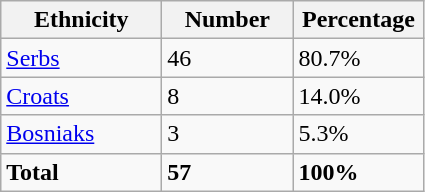<table class="wikitable">
<tr>
<th width="100px">Ethnicity</th>
<th width="80px">Number</th>
<th width="80px">Percentage</th>
</tr>
<tr>
<td><a href='#'>Serbs</a></td>
<td>46</td>
<td>80.7%</td>
</tr>
<tr>
<td><a href='#'>Croats</a></td>
<td>8</td>
<td>14.0%</td>
</tr>
<tr>
<td><a href='#'>Bosniaks</a></td>
<td>3</td>
<td>5.3%</td>
</tr>
<tr>
<td><strong>Total</strong></td>
<td><strong>57</strong></td>
<td><strong>100%</strong></td>
</tr>
</table>
